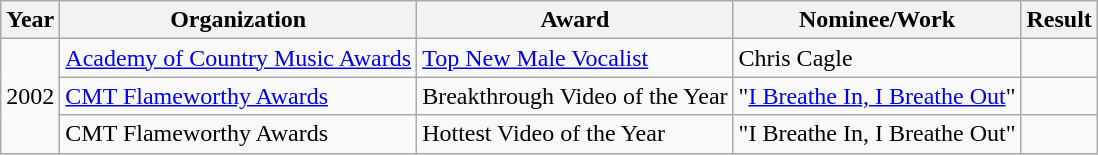<table class="wikitable">
<tr>
<th>Year</th>
<th>Organization</th>
<th>Award</th>
<th>Nominee/Work</th>
<th>Result</th>
</tr>
<tr>
<td rowspan=3>2002</td>
<td><a href='#'>Academy of Country Music Awards</a></td>
<td><a href='#'>Top New Male Vocalist</a></td>
<td>Chris Cagle</td>
<td></td>
</tr>
<tr>
<td><a href='#'>CMT Flameworthy Awards</a></td>
<td>Breakthrough Video of the Year</td>
<td>"<a href='#'>I Breathe In, I Breathe Out</a>"</td>
<td></td>
</tr>
<tr>
<td>CMT Flameworthy Awards</td>
<td>Hottest Video of the Year</td>
<td>"I Breathe In, I Breathe Out"</td>
<td></td>
</tr>
</table>
